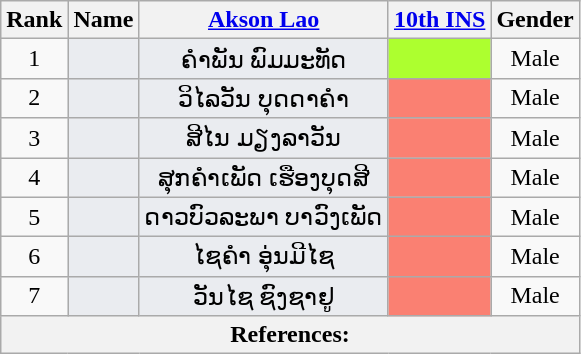<table class="wikitable sortable" style=text-align:center>
<tr>
<th>Rank</th>
<th>Name</th>
<th class="unsortable"><a href='#'>Akson Lao</a></th>
<th unsortable><a href='#'>10th INS</a></th>
<th>Gender</th>
</tr>
<tr>
<td>1</td>
<td bgcolor = #EAECF0></td>
<td bgcolor = #EAECF0>ຄໍາພັນ ພົມມະທັດ</td>
<td bgcolor = GreenYellow></td>
<td>Male</td>
</tr>
<tr>
<td>2</td>
<td bgcolor = #EAECF0></td>
<td bgcolor = #EAECF0>ວິໄລວັນ ບຸດດາຄໍາ</td>
<td bgcolor = Salmon></td>
<td>Male</td>
</tr>
<tr>
<td>3</td>
<td bgcolor = #EAECF0></td>
<td bgcolor = #EAECF0>ສີໄນ ມຽງລາວັນ</td>
<td bgcolor = Salmon></td>
<td>Male</td>
</tr>
<tr>
<td>4</td>
<td bgcolor = #EAECF0></td>
<td bgcolor = #EAECF0>ສຸກຄໍາເພັດ ເຮືອງບຸດສີ</td>
<td bgcolor = Salmon></td>
<td>Male</td>
</tr>
<tr>
<td>5</td>
<td bgcolor = #EAECF0></td>
<td bgcolor = #EAECF0>ດາວບົວລະພາ ບາວົງເພັດ</td>
<td bgcolor = Salmon></td>
<td>Male</td>
</tr>
<tr>
<td>6</td>
<td bgcolor = #EAECF0></td>
<td bgcolor = #EAECF0>ໄຊຄໍາ ອຸ່ນມີໄຊ</td>
<td bgcolor = Salmon></td>
<td>Male</td>
</tr>
<tr>
<td>7</td>
<td bgcolor = #EAECF0></td>
<td bgcolor = #EAECF0>ວັນໄຊ ຊົງຊາຢູ</td>
<td bgcolor = Salmon></td>
<td>Male</td>
</tr>
<tr class=sortbottom>
<th colspan = "23" align = left><strong>References:</strong><br></th>
</tr>
</table>
